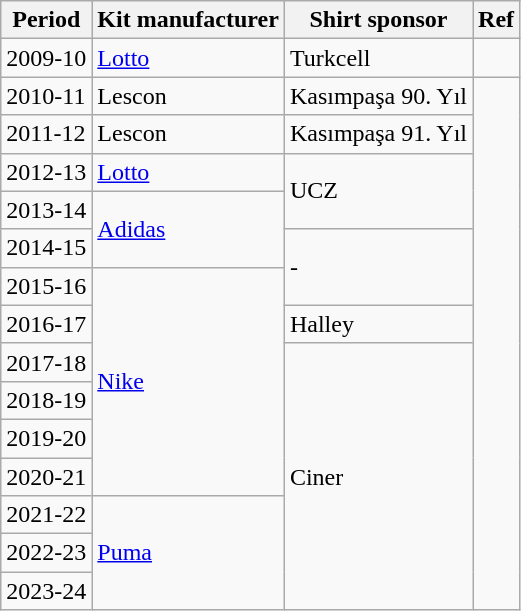<table class="wikitable">
<tr>
<th>Period</th>
<th>Kit manufacturer</th>
<th>Shirt sponsor</th>
<th>Ref</th>
</tr>
<tr>
<td>2009-10</td>
<td><a href='#'>Lotto</a></td>
<td>Turkcell</td>
</tr>
<tr>
<td>2010-11</td>
<td>Lescon</td>
<td>Kasımpaşa 90. Yıl</td>
<td rowspan="24"></td>
</tr>
<tr>
<td>2011-12</td>
<td>Lescon</td>
<td>Kasımpaşa 91. Yıl</td>
</tr>
<tr>
<td>2012-13</td>
<td><a href='#'>Lotto</a></td>
<td rowspan="2">UCZ</td>
</tr>
<tr>
<td>2013-14</td>
<td rowspan="2"><a href='#'>Adidas</a></td>
</tr>
<tr>
<td>2014-15</td>
<td rowspan="2">-</td>
</tr>
<tr>
<td>2015-16</td>
<td rowspan="6"><a href='#'>Nike</a></td>
</tr>
<tr>
<td>2016-17</td>
<td>Halley</td>
</tr>
<tr>
<td>2017-18</td>
<td rowspan="7">Ciner</td>
</tr>
<tr>
<td>2018-19</td>
</tr>
<tr>
<td>2019-20</td>
</tr>
<tr>
<td>2020-21</td>
</tr>
<tr>
<td>2021-22</td>
<td rowspan="3"><a href='#'>Puma</a></td>
</tr>
<tr>
<td>2022-23</td>
</tr>
<tr>
<td>2023-24</td>
</tr>
</table>
